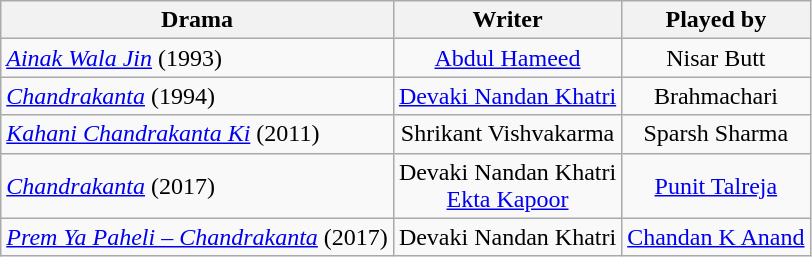<table class="wikitable">
<tr>
<th rowspan="1">Drama</th>
<th colspan="1">Writer</th>
<th colspan="1">Played by</th>
</tr>
<tr>
<td><em><a href='#'>Ainak Wala Jin</a></em> (1993)</td>
<td align="center"><a href='#'>Abdul Hameed</a></td>
<td align="center">Nisar Butt</td>
</tr>
<tr>
<td><a href='#'><em>Chandrakanta</em></a> (1994)</td>
<td align="center"><a href='#'>Devaki Nandan Khatri</a></td>
<td align="center">Brahmachari</td>
</tr>
<tr>
<td><em><a href='#'>Kahani Chandrakanta Ki</a></em> (2011)</td>
<td align="center">Shrikant Vishvakarma</td>
<td align="center">Sparsh Sharma</td>
</tr>
<tr>
<td><a href='#'><em>Chandrakanta</em></a> (2017)</td>
<td align="center">Devaki Nandan Khatri<br><a href='#'>Ekta Kapoor</a></td>
<td align="center"><a href='#'>Punit Talreja</a></td>
</tr>
<tr>
<td><em><a href='#'>Prem Ya Paheli – Chandrakanta</a></em> (2017)</td>
<td align="center">Devaki Nandan Khatri</td>
<td align="center"><a href='#'>Chandan K Anand</a></td>
</tr>
</table>
